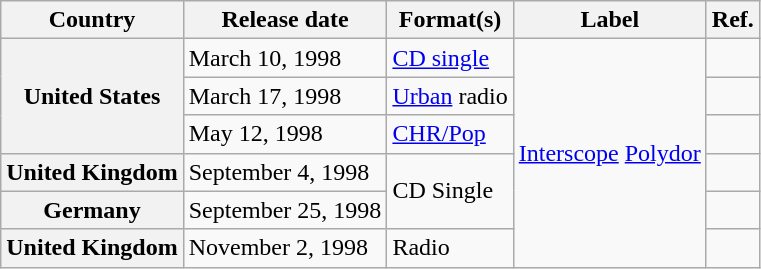<table class="wikitable plainrowheaders">
<tr>
<th scope="col">Country</th>
<th scope="col">Release date</th>
<th scope="col">Format(s)</th>
<th scope="col">Label</th>
<th scope="col">Ref.</th>
</tr>
<tr>
<th scope="row" rowspan="3">United States</th>
<td>March 10, 1998</td>
<td><a href='#'>CD single</a></td>
<td rowspan=6><a href='#'>Interscope</a>  <a href='#'>Polydor</a></td>
<td></td>
</tr>
<tr>
<td>March 17, 1998</td>
<td><a href='#'>Urban</a> radio</td>
<td></td>
</tr>
<tr>
<td>May 12, 1998</td>
<td><a href='#'>CHR/Pop</a></td>
<td></td>
</tr>
<tr>
<th scope="row">United Kingdom</th>
<td>September 4, 1998</td>
<td rowspan=2>CD Single</td>
<td></td>
</tr>
<tr>
<th scope="row">Germany</th>
<td>September 25, 1998</td>
<td></td>
</tr>
<tr>
<th scope="row">United Kingdom</th>
<td>November 2, 1998</td>
<td>Radio</td>
<td></td>
</tr>
</table>
